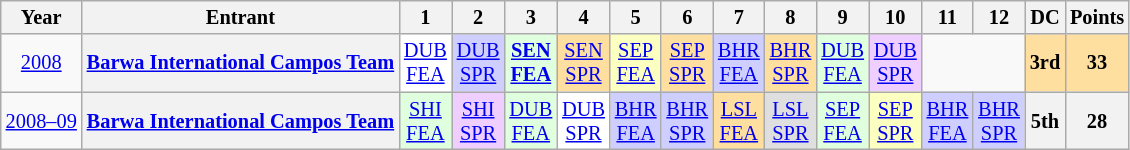<table class="wikitable" style="text-align:center; font-size:85%">
<tr>
<th>Year</th>
<th>Entrant</th>
<th>1</th>
<th>2</th>
<th>3</th>
<th>4</th>
<th>5</th>
<th>6</th>
<th>7</th>
<th>8</th>
<th>9</th>
<th>10</th>
<th>11</th>
<th>12</th>
<th>DC</th>
<th>Points</th>
</tr>
<tr>
<td><a href='#'>2008</a></td>
<th nowrap><a href='#'>Barwa International Campos Team</a></th>
<td style="background:#FFFFFF;"><a href='#'>DUB<br>FEA</a><br></td>
<td style="background:#CFCFFF;"><a href='#'>DUB<br>SPR</a><br></td>
<td style="background:#DFFFDF;"><strong><a href='#'>SEN<br>FEA</a></strong><br></td>
<td style="background:#FFDF9F;"><a href='#'>SEN<br>SPR</a><br></td>
<td style="background:#FBFFBF;"><a href='#'>SEP<br>FEA</a><br></td>
<td style="background:#FFDF9F;"><a href='#'>SEP<br>SPR</a><br></td>
<td style="background:#CFCFFF;"><a href='#'>BHR<br>FEA</a><br></td>
<td style="background:#FFDF9F;"><a href='#'>BHR<br>SPR</a><br></td>
<td style="background:#DFFFDF;"><a href='#'>DUB<br>FEA</a><br></td>
<td style="background:#EFCFFF;"><a href='#'>DUB<br>SPR</a><br></td>
<td colspan=2></td>
<td style="background:#FFDF9F;"><strong>3rd</strong></td>
<td style="background:#FFDF9F;"><strong>33</strong></td>
</tr>
<tr>
<td nowrap><a href='#'>2008–09</a></td>
<th nowrap><a href='#'>Barwa International Campos Team</a></th>
<td style="background:#DFFFDF;"><a href='#'>SHI<br>FEA</a><br></td>
<td style="background:#EFCFFF;"><a href='#'>SHI<br>SPR</a><br></td>
<td style="background:#DFFFDF;"><a href='#'>DUB<br>FEA</a><br></td>
<td style="background:#FFFFFF;"><a href='#'>DUB<br>SPR</a><br></td>
<td style="background:#CFCFFF;"><a href='#'>BHR<br>FEA</a><br></td>
<td style="background:#CFCFFF;"><a href='#'>BHR<br>SPR</a><br></td>
<td style="background:#FFDF9F;"><a href='#'>LSL<br>FEA</a><br></td>
<td style="background:#DFDFDF;"><a href='#'>LSL<br>SPR</a><br></td>
<td style="background:#DFFFDF;"><a href='#'>SEP<br>FEA</a><br></td>
<td style="background:#FBFFBF;"><a href='#'>SEP<br>SPR</a><br></td>
<td style="background:#CFCFFF;"><a href='#'>BHR<br>FEA</a><br></td>
<td style="background:#CFCFFF;"><a href='#'>BHR<br>SPR</a><br></td>
<th>5th</th>
<th>28</th>
</tr>
</table>
